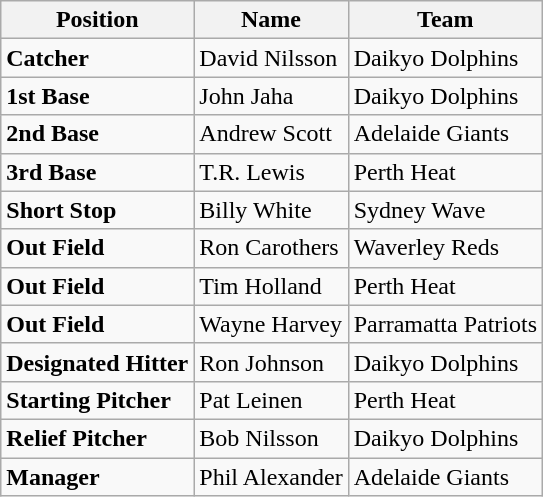<table class="wikitable">
<tr>
<th>Position</th>
<th>Name</th>
<th>Team</th>
</tr>
<tr>
<td><strong>Catcher</strong></td>
<td>David Nilsson</td>
<td>Daikyo Dolphins</td>
</tr>
<tr>
<td><strong>1st Base</strong></td>
<td>John Jaha</td>
<td>Daikyo Dolphins</td>
</tr>
<tr>
<td><strong>2nd Base</strong></td>
<td>Andrew Scott</td>
<td>Adelaide Giants</td>
</tr>
<tr>
<td><strong>3rd Base</strong></td>
<td>T.R. Lewis</td>
<td>Perth Heat</td>
</tr>
<tr>
<td><strong>Short Stop</strong></td>
<td>Billy White</td>
<td>Sydney Wave</td>
</tr>
<tr>
<td><strong>Out Field</strong></td>
<td>Ron Carothers</td>
<td>Waverley Reds</td>
</tr>
<tr>
<td><strong>Out Field</strong></td>
<td>Tim Holland</td>
<td>Perth Heat</td>
</tr>
<tr>
<td><strong>Out Field</strong></td>
<td>Wayne Harvey</td>
<td>Parramatta Patriots</td>
</tr>
<tr>
<td><strong>Designated Hitter</strong></td>
<td>Ron Johnson</td>
<td>Daikyo Dolphins</td>
</tr>
<tr>
<td><strong>Starting Pitcher</strong></td>
<td>Pat Leinen</td>
<td>Perth Heat</td>
</tr>
<tr>
<td><strong>Relief Pitcher</strong></td>
<td>Bob Nilsson</td>
<td>Daikyo Dolphins</td>
</tr>
<tr>
<td><strong>Manager</strong></td>
<td>Phil Alexander</td>
<td>Adelaide Giants</td>
</tr>
</table>
